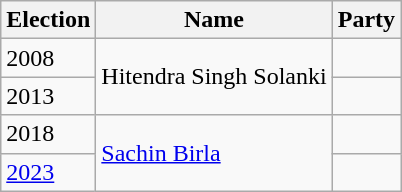<table class="wikitable sortable">
<tr>
<th>Election</th>
<th>Name</th>
<th colspan=2>Party</th>
</tr>
<tr>
<td>2008</td>
<td rowspan=2>Hitendra Singh Solanki</td>
<td></td>
</tr>
<tr>
<td>2013</td>
</tr>
<tr>
<td>2018</td>
<td rowspan="2"><a href='#'>Sachin Birla</a></td>
<td></td>
</tr>
<tr>
<td><a href='#'>2023</a></td>
<td></td>
</tr>
</table>
